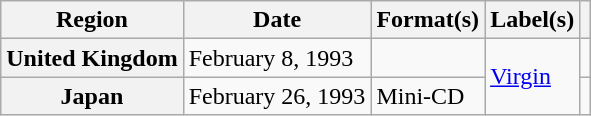<table class="wikitable plainrowheaders">
<tr>
<th scope="col">Region</th>
<th scope="col">Date</th>
<th scope="col">Format(s)</th>
<th scope="col">Label(s)</th>
<th scope="col"></th>
</tr>
<tr>
<th scope="row">United Kingdom</th>
<td>February 8, 1993</td>
<td></td>
<td rowspan="2"><a href='#'>Virgin</a></td>
<td></td>
</tr>
<tr>
<th scope="row">Japan</th>
<td>February 26, 1993</td>
<td>Mini-CD</td>
<td></td>
</tr>
</table>
